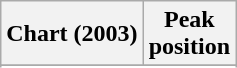<table class="wikitable sortable plainrowheaders" style="text-align:center">
<tr>
<th scope="col">Chart (2003)</th>
<th scope="col">Peak<br> position</th>
</tr>
<tr>
</tr>
<tr>
</tr>
</table>
